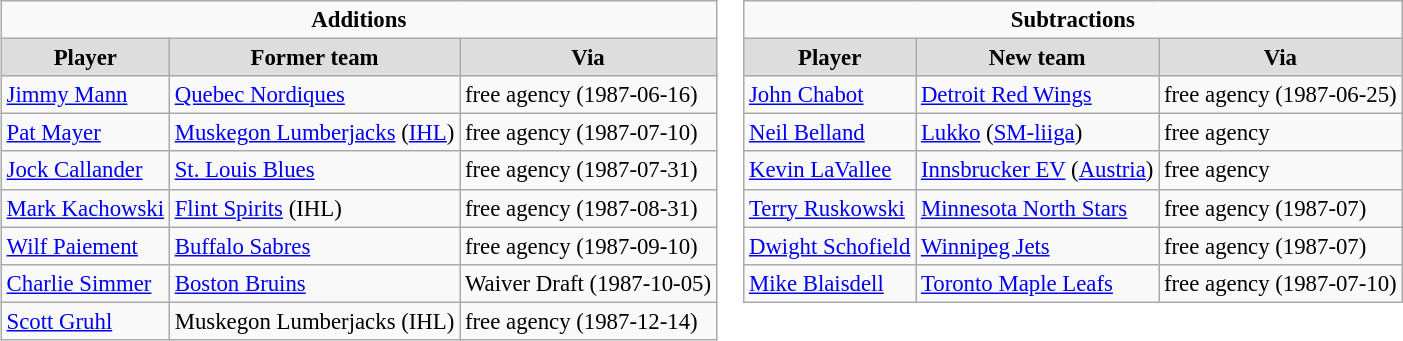<table cellspacing="0">
<tr>
<td valign="top"><br><table class="wikitable" style="font-size: 95%">
<tr>
<td colspan="10" align="center"><strong>Additions</strong></td>
</tr>
<tr align="center"  bgcolor="#dddddd">
<td><strong>Player</strong></td>
<td><strong>Former team</strong></td>
<td><strong>Via</strong></td>
</tr>
<tr>
<td><a href='#'>Jimmy Mann</a></td>
<td><a href='#'>Quebec Nordiques</a></td>
<td>free agency (1987-06-16)</td>
</tr>
<tr>
<td><a href='#'>Pat Mayer</a></td>
<td><a href='#'>Muskegon Lumberjacks</a> (<a href='#'>IHL</a>)</td>
<td>free agency (1987-07-10)</td>
</tr>
<tr>
<td><a href='#'>Jock Callander</a></td>
<td><a href='#'>St. Louis Blues</a></td>
<td>free agency (1987-07-31)</td>
</tr>
<tr>
<td><a href='#'>Mark Kachowski</a></td>
<td><a href='#'>Flint Spirits</a> (IHL)</td>
<td>free agency (1987-08-31)</td>
</tr>
<tr>
<td><a href='#'>Wilf Paiement</a></td>
<td><a href='#'>Buffalo Sabres</a></td>
<td>free agency (1987-09-10)</td>
</tr>
<tr>
<td><a href='#'>Charlie Simmer</a></td>
<td><a href='#'>Boston Bruins</a></td>
<td>Waiver Draft (1987-10-05)</td>
</tr>
<tr>
<td><a href='#'>Scott Gruhl</a></td>
<td>Muskegon Lumberjacks (IHL)</td>
<td>free agency (1987-12-14)</td>
</tr>
</table>
</td>
<td valign="top"><br><table class="wikitable" style="font-size: 95%">
<tr>
<td colspan="10" align="center"><strong>Subtractions</strong></td>
</tr>
<tr align="center"  bgcolor="#dddddd">
<td><strong>Player</strong></td>
<td><strong>New team</strong></td>
<td><strong>Via</strong></td>
</tr>
<tr>
<td><a href='#'>John Chabot</a></td>
<td><a href='#'>Detroit Red Wings</a></td>
<td>free agency (1987-06-25)</td>
</tr>
<tr>
<td><a href='#'>Neil Belland</a></td>
<td><a href='#'>Lukko</a> (<a href='#'>SM-liiga</a>)</td>
<td>free agency</td>
</tr>
<tr>
<td><a href='#'>Kevin LaVallee</a></td>
<td><a href='#'>Innsbrucker EV</a> (<a href='#'>Austria</a>)</td>
<td>free agency</td>
</tr>
<tr>
<td><a href='#'>Terry Ruskowski</a></td>
<td><a href='#'>Minnesota North Stars</a></td>
<td>free agency (1987-07)</td>
</tr>
<tr>
<td><a href='#'>Dwight Schofield</a></td>
<td><a href='#'>Winnipeg Jets</a></td>
<td>free agency (1987-07)</td>
</tr>
<tr>
<td><a href='#'>Mike Blaisdell</a></td>
<td><a href='#'>Toronto Maple Leafs</a></td>
<td>free agency (1987-07-10)</td>
</tr>
</table>
</td>
</tr>
</table>
